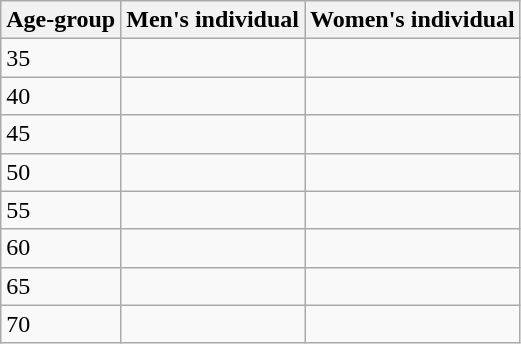<table class=wikitable>
<tr>
<th>Age-group</th>
<th>Men's individual</th>
<th>Women's individual</th>
</tr>
<tr>
<td>35</td>
<td></td>
<td></td>
</tr>
<tr>
<td>40</td>
<td></td>
<td></td>
</tr>
<tr>
<td>45</td>
<td></td>
<td></td>
</tr>
<tr>
<td>50</td>
<td></td>
<td></td>
</tr>
<tr>
<td>55</td>
<td></td>
<td></td>
</tr>
<tr>
<td>60</td>
<td></td>
<td></td>
</tr>
<tr>
<td>65</td>
<td></td>
<td></td>
</tr>
<tr>
<td>70</td>
<td></td>
<td></td>
</tr>
</table>
